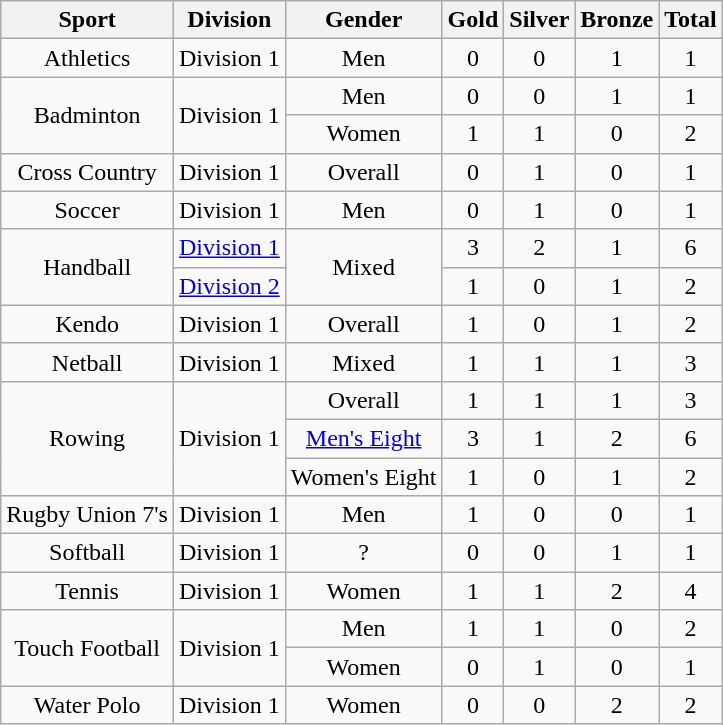<table class="wikitable sortable" style="text-align:center">
<tr>
<th>Sport</th>
<th>Division</th>
<th>Gender</th>
<th>Gold</th>
<th>Silver</th>
<th>Bronze</th>
<th>Total</th>
</tr>
<tr>
<td>Athletics</td>
<td>Division 1</td>
<td>Men</td>
<td>0</td>
<td>0</td>
<td>1</td>
<td>1</td>
</tr>
<tr>
<td rowspan="2">Badminton</td>
<td rowspan="2">Division 1</td>
<td>Men</td>
<td>0</td>
<td>0</td>
<td>1</td>
<td>1</td>
</tr>
<tr>
<td>Women</td>
<td>1</td>
<td>1</td>
<td>0</td>
<td>2</td>
</tr>
<tr>
<td>Cross Country</td>
<td>Division 1</td>
<td>Overall</td>
<td>0</td>
<td>1</td>
<td>0</td>
<td>1</td>
</tr>
<tr>
<td>Soccer</td>
<td>Division 1</td>
<td>Men</td>
<td>0</td>
<td>1</td>
<td>0</td>
<td>1</td>
</tr>
<tr>
<td rowspan="2">Handball</td>
<td><a href='#'>Division 1</a></td>
<td rowspan="2">Mixed</td>
<td>3</td>
<td>2</td>
<td>1</td>
<td>6</td>
</tr>
<tr>
<td><a href='#'>Division 2</a></td>
<td>1</td>
<td>0</td>
<td>1</td>
<td>2</td>
</tr>
<tr>
<td>Kendo</td>
<td>Division 1</td>
<td>Overall</td>
<td>1</td>
<td>0</td>
<td>1</td>
<td>2</td>
</tr>
<tr>
<td>Netball</td>
<td>Division 1</td>
<td>Mixed</td>
<td>1</td>
<td>1</td>
<td>1</td>
<td>3</td>
</tr>
<tr>
<td rowspan="3">Rowing</td>
<td rowspan="3">Division 1</td>
<td>Overall</td>
<td>1</td>
<td>1</td>
<td>1</td>
<td>3</td>
</tr>
<tr>
<td><a href='#'>Men's Eight</a></td>
<td>3</td>
<td>1</td>
<td>2</td>
<td>6</td>
</tr>
<tr>
<td>Women's Eight</td>
<td>1</td>
<td>0</td>
<td>1</td>
<td>2</td>
</tr>
<tr>
<td>Rugby Union 7's</td>
<td>Division 1</td>
<td>Men</td>
<td>1</td>
<td>0</td>
<td>0</td>
<td>1</td>
</tr>
<tr>
<td>Softball</td>
<td>Division 1</td>
<td>?</td>
<td>0</td>
<td>0</td>
<td>1</td>
<td>1</td>
</tr>
<tr>
<td>Tennis</td>
<td>Division 1</td>
<td>Women</td>
<td>1</td>
<td>1</td>
<td>2</td>
<td>4</td>
</tr>
<tr>
<td rowspan="2">Touch Football</td>
<td rowspan="2">Division 1</td>
<td>Men</td>
<td>1</td>
<td>1</td>
<td>0</td>
<td>2</td>
</tr>
<tr>
<td>Women</td>
<td>0</td>
<td>1</td>
<td>0</td>
<td>1</td>
</tr>
<tr>
<td>Water Polo</td>
<td>Division 1</td>
<td>Women</td>
<td>0</td>
<td>0</td>
<td>2</td>
<td>2</td>
</tr>
</table>
